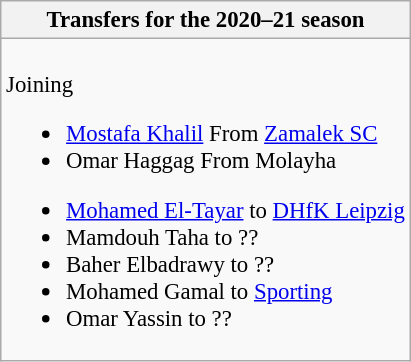<table class="wikitable collapsible collapsed" style="font-size:95%;">
<tr>
<th><strong>Transfers for the 2020–21 season</strong></th>
</tr>
<tr>
<td><br>

 Joining<ul><li>  <a href='#'>Mostafa Khalil</a> From  <a href='#'>Zamalek SC</a></li><li>  Omar Haggag From  Molayha</li></ul><ul><li> <a href='#'>Mohamed El-Tayar</a> to  <a href='#'>DHfK Leipzig</a></li><li> Mamdouh Taha to ??</li><li> Baher Elbadrawy to ??</li><li> Mohamed Gamal to  <a href='#'>Sporting</a></li><li> Omar Yassin to ??</li></ul></td>
</tr>
</table>
